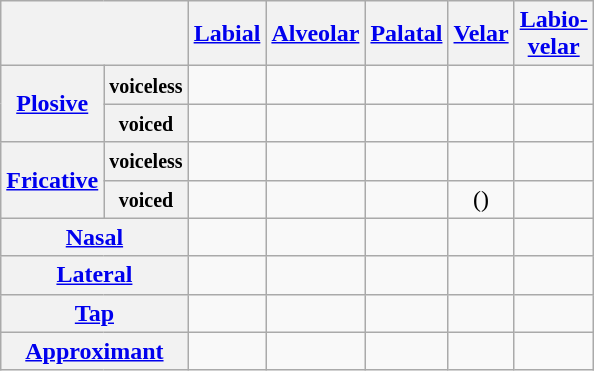<table class="wikitable" style="text-align:center;">
<tr>
<th colspan="2"></th>
<th><a href='#'>Labial</a></th>
<th><a href='#'>Alveolar</a></th>
<th><a href='#'>Palatal</a></th>
<th><a href='#'>Velar</a></th>
<th><a href='#'>Labio-<br>velar</a></th>
</tr>
<tr>
<th rowspan="2"><a href='#'>Plosive</a></th>
<th><small>voiceless</small></th>
<td></td>
<td></td>
<td></td>
<td></td>
<td></td>
</tr>
<tr>
<th><small>voiced</small></th>
<td></td>
<td></td>
<td></td>
<td></td>
<td></td>
</tr>
<tr>
<th rowspan="2"><a href='#'>Fricative</a></th>
<th><small>voiceless</small></th>
<td></td>
<td></td>
<td></td>
<td></td>
<td></td>
</tr>
<tr>
<th><small>voiced</small></th>
<td></td>
<td></td>
<td></td>
<td>()</td>
<td></td>
</tr>
<tr>
<th colspan="2"><a href='#'>Nasal</a></th>
<td></td>
<td></td>
<td></td>
<td></td>
<td></td>
</tr>
<tr>
<th colspan="2"><a href='#'>Lateral</a></th>
<td></td>
<td></td>
<td></td>
<td></td>
<td></td>
</tr>
<tr>
<th colspan="2"><a href='#'>Tap</a></th>
<td></td>
<td></td>
<td></td>
<td></td>
<td></td>
</tr>
<tr>
<th colspan="2"><a href='#'>Approximant</a></th>
<td></td>
<td></td>
<td></td>
<td></td>
<td></td>
</tr>
</table>
